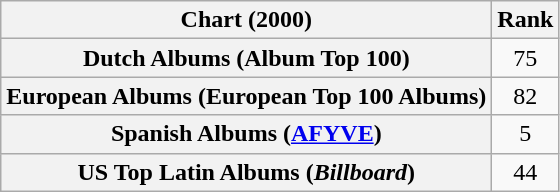<table class="wikitable plainrowheaders sortable" style="text-align:center">
<tr>
<th scope="col">Chart (2000)</th>
<th scope="col">Rank</th>
</tr>
<tr>
<th scope="row">Dutch Albums (Album Top 100)</th>
<td>75</td>
</tr>
<tr>
<th scope="row">European Albums (European Top 100 Albums)</th>
<td>82</td>
</tr>
<tr>
<th scope="row" align="left">Spanish Albums (<a href='#'>AFYVE</a>)</th>
<td align="center">5</td>
</tr>
<tr>
<th scope="row">US Top Latin Albums (<em>Billboard</em>)</th>
<td style="text-align:center;">44</td>
</tr>
</table>
